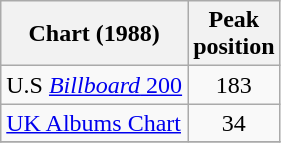<table class="wikitable sortable">
<tr>
<th>Chart (1988)</th>
<th>Peak<br>position</th>
</tr>
<tr>
<td>U.S <a href='#'><em>Billboard</em> 200</a></td>
<td align="center">183</td>
</tr>
<tr>
<td><a href='#'>UK Albums Chart</a></td>
<td align="center">34</td>
</tr>
<tr>
</tr>
</table>
